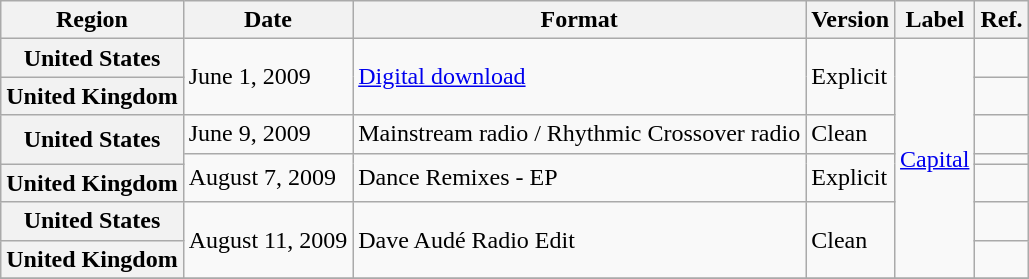<table class="wikitable plainrowheaders">
<tr>
<th scope="col">Region</th>
<th scope="col">Date</th>
<th scope="col">Format</th>
<th scope="col">Version</th>
<th scope="col">Label</th>
<th scope="col">Ref.</th>
</tr>
<tr>
<th scope="row">United States</th>
<td rowspan="2">June 1, 2009</td>
<td rowspan="2"><a href='#'>Digital download</a></td>
<td rowspan="2">Explicit</td>
<td rowspan="7"><a href='#'>Capital</a></td>
<td></td>
</tr>
<tr>
<th scope="row">United Kingdom</th>
<td></td>
</tr>
<tr>
<th scope="row" rowspan="2">United States</th>
<td>June 9, 2009</td>
<td>Mainstream radio / Rhythmic Crossover radio</td>
<td>Clean</td>
<td></td>
</tr>
<tr>
<td rowspan="2">August 7, 2009</td>
<td rowspan="2">Dance Remixes - EP</td>
<td rowspan="2">Explicit</td>
<td></td>
</tr>
<tr>
<th scope="row">United Kingdom</th>
<td></td>
</tr>
<tr>
<th scope="row">United States</th>
<td rowspan="2">August 11, 2009</td>
<td rowspan="2">Dave Audé Radio Edit</td>
<td rowspan="2">Clean</td>
<td></td>
</tr>
<tr>
<th scope="row">United Kingdom</th>
<td></td>
</tr>
<tr>
</tr>
</table>
